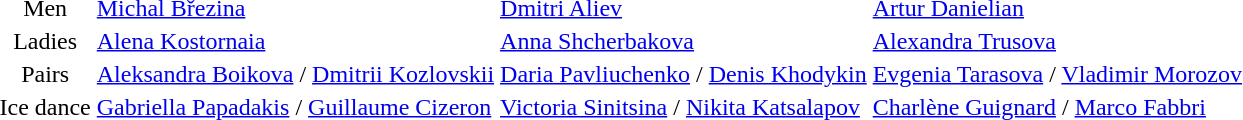<table>
<tr>
<td align=center>Men</td>
<td> <a href='#'>Michal Březina</a></td>
<td> <a href='#'>Dmitri Aliev</a></td>
<td> <a href='#'>Artur Danielian</a></td>
</tr>
<tr>
<td align=center>Ladies</td>
<td> <a href='#'>Alena Kostornaia</a></td>
<td> <a href='#'>Anna Shcherbakova</a></td>
<td> <a href='#'>Alexandra Trusova</a></td>
</tr>
<tr>
<td align=center>Pairs</td>
<td> <a href='#'>Aleksandra Boikova</a> / <a href='#'>Dmitrii Kozlovskii</a></td>
<td> <a href='#'>Daria Pavliuchenko</a> / <a href='#'>Denis Khodykin</a></td>
<td> <a href='#'>Evgenia Tarasova</a> / <a href='#'>Vladimir Morozov</a></td>
</tr>
<tr>
<td align=center>Ice dance</td>
<td> <a href='#'>Gabriella Papadakis</a> / <a href='#'>Guillaume Cizeron</a></td>
<td> <a href='#'>Victoria Sinitsina</a> / <a href='#'>Nikita Katsalapov</a></td>
<td> <a href='#'>Charlène Guignard</a> / <a href='#'>Marco Fabbri</a></td>
</tr>
</table>
